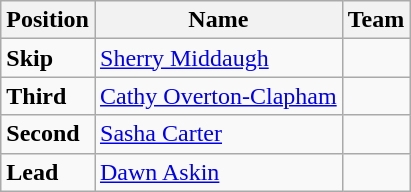<table class="wikitable">
<tr>
<th><strong>Position</strong></th>
<th><strong>Name</strong></th>
<th><strong>Team</strong></th>
</tr>
<tr>
<td><strong>Skip</strong></td>
<td><a href='#'>Sherry Middaugh</a></td>
<td></td>
</tr>
<tr>
<td><strong>Third</strong></td>
<td><a href='#'>Cathy Overton-Clapham</a></td>
<td></td>
</tr>
<tr>
<td><strong>Second</strong></td>
<td><a href='#'>Sasha Carter</a></td>
<td></td>
</tr>
<tr>
<td><strong>Lead</strong></td>
<td><a href='#'>Dawn Askin</a></td>
<td></td>
</tr>
</table>
